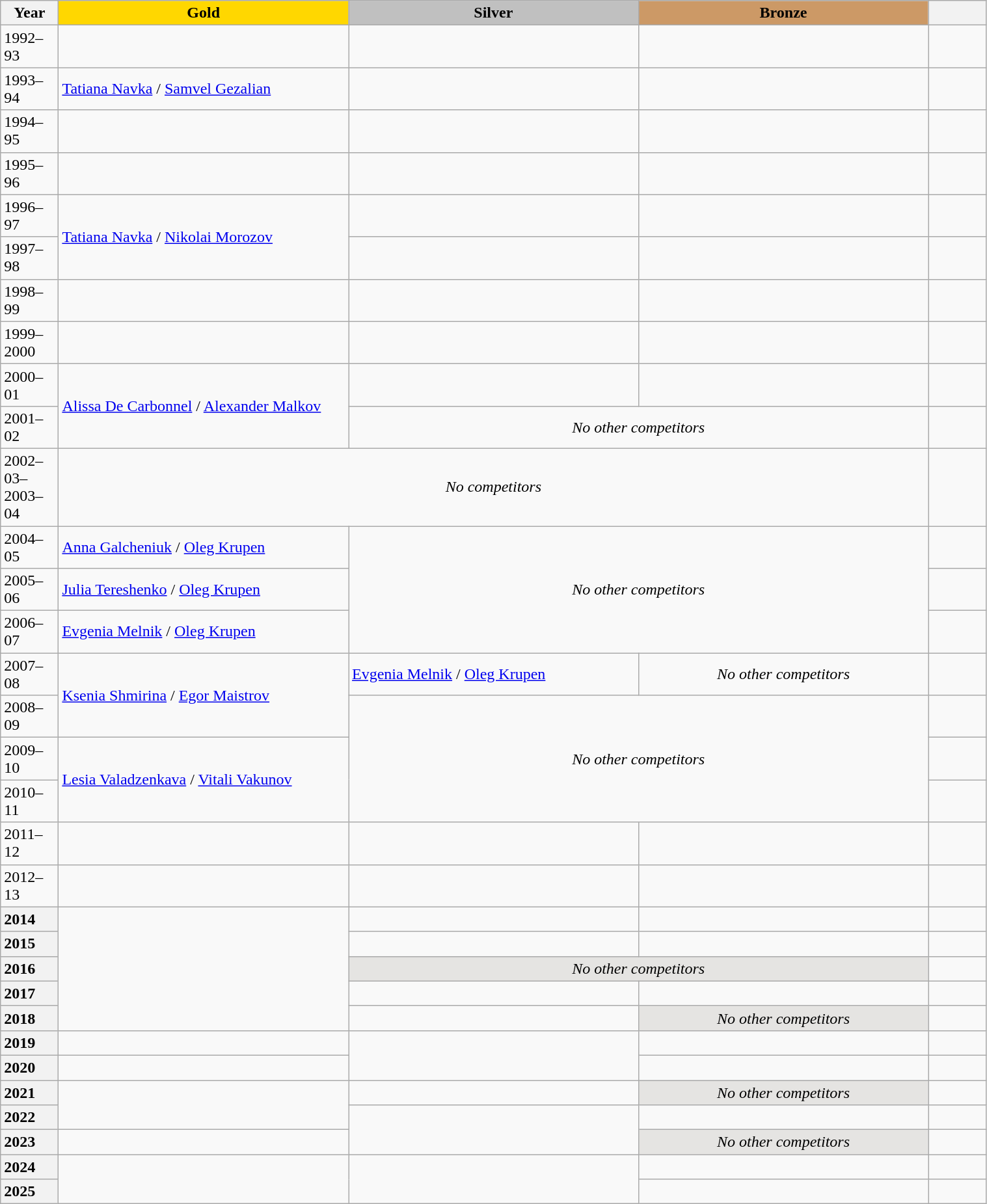<table class="wikitable unsortable" style="text-align:left; width:80%">
<tr>
<th scope="col" style="text-align:center; width:5%">Year</th>
<th scope="col" style="text-align:center; width:25%; background:gold">Gold</th>
<th scope="col" style="text-align:center; width:25%; background:silver">Silver</th>
<th scope="col" style="text-align:center; width:25%; background:#c96">Bronze</th>
<th scope="col" style="text-align:center; width:5%"></th>
</tr>
<tr>
<td>1992–93</td>
<td></td>
<td></td>
<td></td>
<td></td>
</tr>
<tr>
<td>1993–94</td>
<td><a href='#'>Tatiana Navka</a> / <a href='#'>Samvel Gezalian</a></td>
<td></td>
<td></td>
<td></td>
</tr>
<tr>
<td>1994–95</td>
<td></td>
<td></td>
<td></td>
<td></td>
</tr>
<tr>
<td>1995–96</td>
<td></td>
<td></td>
<td></td>
<td></td>
</tr>
<tr>
<td>1996–97</td>
<td rowspan="2"><a href='#'>Tatiana Navka</a> / <a href='#'>Nikolai Morozov</a></td>
<td></td>
<td></td>
<td></td>
</tr>
<tr>
<td>1997–98</td>
<td></td>
<td></td>
<td></td>
</tr>
<tr>
<td>1998–99</td>
<td></td>
<td></td>
<td></td>
<td></td>
</tr>
<tr>
<td>1999–2000</td>
<td></td>
<td></td>
<td></td>
<td></td>
</tr>
<tr>
<td>2000–01</td>
<td rowspan="2"><a href='#'>Alissa De Carbonnel</a> / <a href='#'>Alexander Malkov</a></td>
<td></td>
<td></td>
<td></td>
</tr>
<tr>
<td>2001–02</td>
<td colspan="2" align="center"><em>No other competitors</em></td>
<td></td>
</tr>
<tr>
<td>2002–03–<br>2003–04</td>
<td colspan="3" align="center"><em>No competitors</em></td>
<td></td>
</tr>
<tr>
<td>2004–05</td>
<td><a href='#'>Anna Galcheniuk</a> / <a href='#'>Oleg Krupen</a></td>
<td colspan="2" rowspan="3" align="center"><em>No other competitors</em></td>
<td></td>
</tr>
<tr>
<td>2005–06</td>
<td><a href='#'>Julia Tereshenko</a> / <a href='#'>Oleg Krupen</a></td>
<td></td>
</tr>
<tr>
<td>2006–07</td>
<td><a href='#'>Evgenia Melnik</a> / <a href='#'>Oleg Krupen</a></td>
<td></td>
</tr>
<tr>
<td>2007–08</td>
<td rowspan="2"><a href='#'>Ksenia Shmirina</a> / <a href='#'>Egor Maistrov</a></td>
<td><a href='#'>Evgenia Melnik</a> / <a href='#'>Oleg Krupen</a></td>
<td align="center"><em>No other competitors</em></td>
<td></td>
</tr>
<tr>
<td>2008–09</td>
<td colspan="2" rowspan="3" align="center"><em>No other competitors</em></td>
<td></td>
</tr>
<tr>
<td>2009–10</td>
<td rowspan="2"><a href='#'>Lesia Valadzenkava</a> / <a href='#'>Vitali Vakunov</a></td>
<td></td>
</tr>
<tr>
<td>2010–11</td>
<td></td>
</tr>
<tr>
<td>2011–12</td>
<td></td>
<td></td>
<td></td>
<td></td>
</tr>
<tr>
<td>2012–13</td>
<td></td>
<td></td>
<td></td>
<td></td>
</tr>
<tr>
<th scope="row" style="text-align:left">2014</th>
<td rowspan="5"></td>
<td></td>
<td></td>
<td></td>
</tr>
<tr>
<th scope="row" style="text-align:left">2015</th>
<td></td>
<td></td>
<td></td>
</tr>
<tr>
<th scope="row" style="text-align:left">2016</th>
<td colspan="2" bgcolor="e5e4e2" align="center"><em>No other competitors</em></td>
<td></td>
</tr>
<tr>
<th scope="row" style="text-align:left">2017</th>
<td></td>
<td></td>
<td></td>
</tr>
<tr>
<th scope="row" style="text-align:left">2018</th>
<td></td>
<td bgcolor="e5e4e2" align="center"><em>No other competitors</em></td>
<td></td>
</tr>
<tr>
<th scope="row" style="text-align:left">2019</th>
<td></td>
<td rowspan="2"></td>
<td></td>
<td></td>
</tr>
<tr>
<th scope="row" style="text-align:left">2020</th>
<td></td>
<td></td>
<td></td>
</tr>
<tr>
<th scope="row" style="text-align:left">2021</th>
<td rowspan="2"></td>
<td></td>
<td bgcolor="e5e4e2" align="center"><em>No other competitors</em></td>
<td></td>
</tr>
<tr>
<th scope="row" style="text-align:left">2022</th>
<td rowspan="2"></td>
<td></td>
<td></td>
</tr>
<tr>
<th scope="row" style="text-align:left">2023</th>
<td></td>
<td bgcolor="e5e4e2" align="center"><em>No other competitors</em></td>
<td></td>
</tr>
<tr>
<th scope="row" style="text-align:left">2024</th>
<td rowspan=2></td>
<td rowspan=2></td>
<td></td>
<td></td>
</tr>
<tr>
<th scope="row" style="text-align:left">2025</th>
<td></td>
<td></td>
</tr>
</table>
